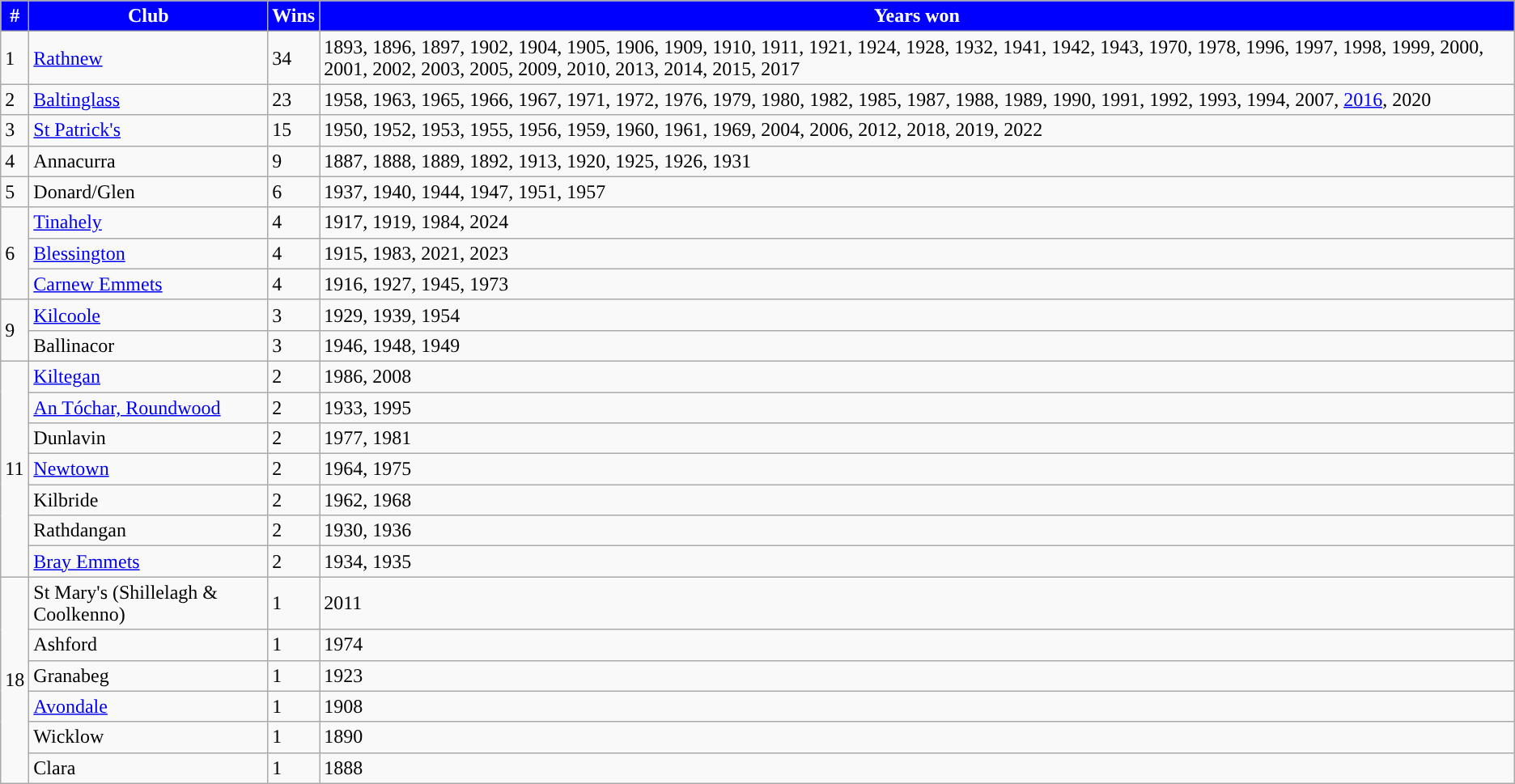<table class="wikitable">
<tr>
<th style="background:blue;color:white;">#</th>
<th style="background:blue;color:white;">Club</th>
<th style="background:blue;color:white;">Wins</th>
<th style="background:blue;color:white;">Years won</th>
</tr>
<tr>
<td>1</td>
<td><a href='#'>Rathnew</a></td>
<td>34</td>
<td>1893, 1896, 1897, 1902, 1904, 1905, 1906, 1909, 1910, 1911, 1921, 1924, 1928, 1932, 1941, 1942, 1943, 1970, 1978, 1996, 1997, 1998, 1999, 2000, 2001, 2002, 2003, 2005, 2009, 2010, 2013, 2014, 2015, 2017</td>
</tr>
<tr>
<td>2</td>
<td><a href='#'>Baltinglass</a></td>
<td>23</td>
<td>1958, 1963, 1965, 1966, 1967, 1971, 1972, 1976, 1979, 1980, 1982, 1985, 1987, 1988, 1989, 1990, 1991, 1992, 1993, 1994, 2007, <a href='#'>2016</a>, 2020</td>
</tr>
<tr>
<td>3</td>
<td><a href='#'>St Patrick's</a></td>
<td>15</td>
<td>1950, 1952, 1953, 1955, 1956, 1959, 1960, 1961, 1969, 2004, 2006, 2012, 2018, 2019, 2022</td>
</tr>
<tr>
<td>4</td>
<td>Annacurra</td>
<td>9</td>
<td>1887, 1888, 1889, 1892, 1913, 1920, 1925, 1926, 1931</td>
</tr>
<tr>
<td>5</td>
<td>Donard/Glen</td>
<td>6</td>
<td>1937, 1940, 1944, 1947, 1951, 1957</td>
</tr>
<tr>
<td rowspan="3">6</td>
<td><a href='#'>Tinahely</a></td>
<td>4</td>
<td>1917, 1919, 1984, 2024</td>
</tr>
<tr>
<td><a href='#'>Blessington</a></td>
<td>4</td>
<td>1915, 1983, 2021, 2023</td>
</tr>
<tr>
<td><a href='#'>Carnew Emmets</a></td>
<td>4</td>
<td>1916, 1927, 1945, 1973</td>
</tr>
<tr>
<td rowspan="2">9</td>
<td><a href='#'>Kilcoole</a></td>
<td>3</td>
<td>1929, 1939, 1954</td>
</tr>
<tr>
<td>Ballinacor</td>
<td>3</td>
<td>1946, 1948, 1949</td>
</tr>
<tr>
<td rowspan="7">11</td>
<td><a href='#'>Kiltegan</a></td>
<td>2</td>
<td>1986, 2008</td>
</tr>
<tr>
<td><a href='#'>An Tóchar, Roundwood</a></td>
<td>2</td>
<td>1933, 1995</td>
</tr>
<tr>
<td>Dunlavin</td>
<td>2</td>
<td>1977, 1981</td>
</tr>
<tr>
<td><a href='#'>Newtown</a></td>
<td>2</td>
<td>1964, 1975</td>
</tr>
<tr>
<td>Kilbride</td>
<td>2</td>
<td>1962, 1968</td>
</tr>
<tr>
<td>Rathdangan</td>
<td>2</td>
<td>1930, 1936</td>
</tr>
<tr>
<td><a href='#'>Bray Emmets</a></td>
<td>2</td>
<td>1934, 1935</td>
</tr>
<tr>
<td rowspan="6">18</td>
<td>St Mary's (Shillelagh & Coolkenno)</td>
<td>1</td>
<td>2011</td>
</tr>
<tr>
<td>Ashford</td>
<td>1</td>
<td>1974</td>
</tr>
<tr>
<td>Granabeg</td>
<td>1</td>
<td>1923</td>
</tr>
<tr>
<td><a href='#'>Avondale</a></td>
<td>1</td>
<td>1908</td>
</tr>
<tr>
<td>Wicklow</td>
<td>1</td>
<td>1890</td>
</tr>
<tr>
<td>Clara</td>
<td>1</td>
<td>1888</td>
</tr>
</table>
